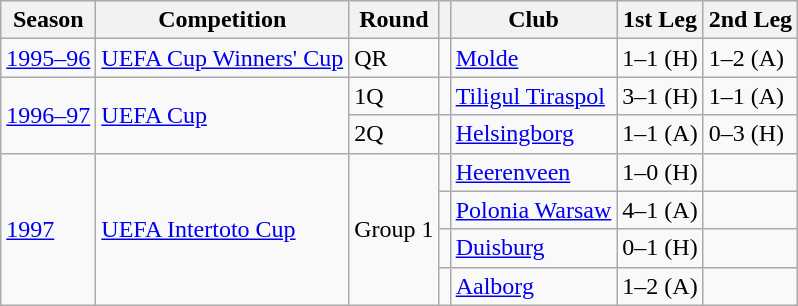<table class="wikitable">
<tr>
<th>Season</th>
<th>Competition</th>
<th>Round</th>
<th></th>
<th>Club</th>
<th>1st Leg</th>
<th>2nd Leg</th>
</tr>
<tr>
<td><a href='#'>1995–96</a></td>
<td><a href='#'>UEFA Cup Winners' Cup</a></td>
<td>QR</td>
<td></td>
<td><a href='#'>Molde</a></td>
<td>1–1 (H)</td>
<td>1–2 (A)</td>
</tr>
<tr>
<td rowspan="2"><a href='#'>1996–97</a></td>
<td rowspan="2"><a href='#'>UEFA Cup</a></td>
<td>1Q</td>
<td></td>
<td><a href='#'>Tiligul Tiraspol</a></td>
<td>3–1 (H)</td>
<td>1–1 (A)</td>
</tr>
<tr>
<td>2Q</td>
<td></td>
<td><a href='#'>Helsingborg</a></td>
<td>1–1 (A)</td>
<td>0–3 (H)</td>
</tr>
<tr>
<td rowspan="4"><a href='#'>1997</a></td>
<td rowspan="4"><a href='#'>UEFA Intertoto Cup</a></td>
<td rowspan="4">Group 1</td>
<td></td>
<td><a href='#'>Heerenveen</a></td>
<td>1–0 (H)</td>
<td></td>
</tr>
<tr>
<td></td>
<td><a href='#'>Polonia Warsaw</a></td>
<td>4–1 (A)</td>
<td></td>
</tr>
<tr>
<td></td>
<td><a href='#'>Duisburg</a></td>
<td>0–1 (H)</td>
<td></td>
</tr>
<tr>
<td></td>
<td><a href='#'>Aalborg</a></td>
<td>1–2 (A)</td>
<td></td>
</tr>
</table>
